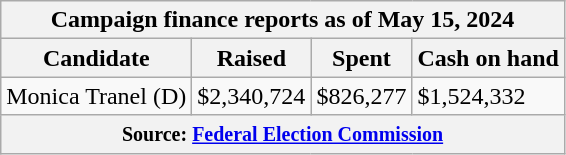<table class="wikitable sortable">
<tr>
<th colspan=4>Campaign finance reports as of May 15, 2024</th>
</tr>
<tr style="text-align:center;">
<th>Candidate</th>
<th>Raised</th>
<th>Spent</th>
<th>Cash on hand</th>
</tr>
<tr>
<td>Monica Tranel (D)</td>
<td>$2,340,724</td>
<td>$826,277</td>
<td>$1,524,332</td>
</tr>
<tr>
<th colspan="4"><small>Source: <a href='#'>Federal Election Commission</a></small></th>
</tr>
</table>
